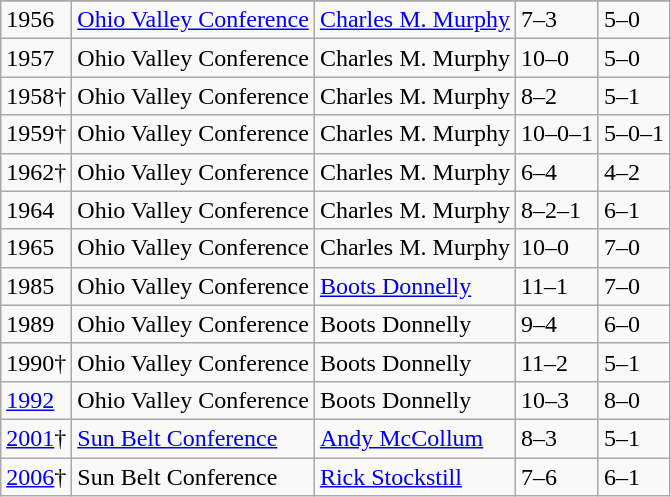<table class="wikitable">
<tr>
</tr>
<tr>
<td>1956</td>
<td><a href='#'>Ohio Valley Conference</a></td>
<td><a href='#'>Charles M. Murphy</a></td>
<td>7–3</td>
<td>5–0</td>
</tr>
<tr>
<td>1957</td>
<td>Ohio Valley Conference</td>
<td>Charles M. Murphy</td>
<td>10–0</td>
<td>5–0</td>
</tr>
<tr>
<td>1958†</td>
<td>Ohio Valley Conference</td>
<td>Charles M. Murphy</td>
<td>8–2</td>
<td>5–1</td>
</tr>
<tr>
<td>1959†</td>
<td>Ohio Valley Conference</td>
<td>Charles M. Murphy</td>
<td>10–0–1</td>
<td>5–0–1</td>
</tr>
<tr>
<td>1962†</td>
<td>Ohio Valley Conference</td>
<td>Charles M. Murphy</td>
<td>6–4</td>
<td>4–2 </td>
</tr>
<tr>
<td>1964</td>
<td>Ohio Valley Conference</td>
<td>Charles M. Murphy</td>
<td>8–2–1</td>
<td>6–1</td>
</tr>
<tr>
<td>1965</td>
<td>Ohio Valley Conference</td>
<td>Charles M. Murphy</td>
<td>10–0</td>
<td>7–0</td>
</tr>
<tr>
<td>1985</td>
<td>Ohio Valley Conference</td>
<td><a href='#'>Boots Donnelly</a></td>
<td>11–1</td>
<td>7–0</td>
</tr>
<tr>
<td>1989</td>
<td>Ohio Valley Conference</td>
<td>Boots Donnelly</td>
<td>9–4</td>
<td>6–0</td>
</tr>
<tr>
<td>1990†</td>
<td>Ohio Valley Conference</td>
<td>Boots Donnelly</td>
<td>11–2</td>
<td>5–1</td>
</tr>
<tr>
<td><a href='#'>1992</a></td>
<td>Ohio Valley Conference</td>
<td>Boots Donnelly</td>
<td>10–3</td>
<td>8–0</td>
</tr>
<tr>
<td><a href='#'>2001</a>†</td>
<td><a href='#'>Sun Belt Conference</a></td>
<td><a href='#'>Andy McCollum</a></td>
<td>8–3</td>
<td>5–1</td>
</tr>
<tr>
<td><a href='#'>2006</a>†</td>
<td>Sun Belt Conference</td>
<td><a href='#'>Rick Stockstill</a></td>
<td>7–6</td>
<td>6–1</td>
</tr>
</table>
